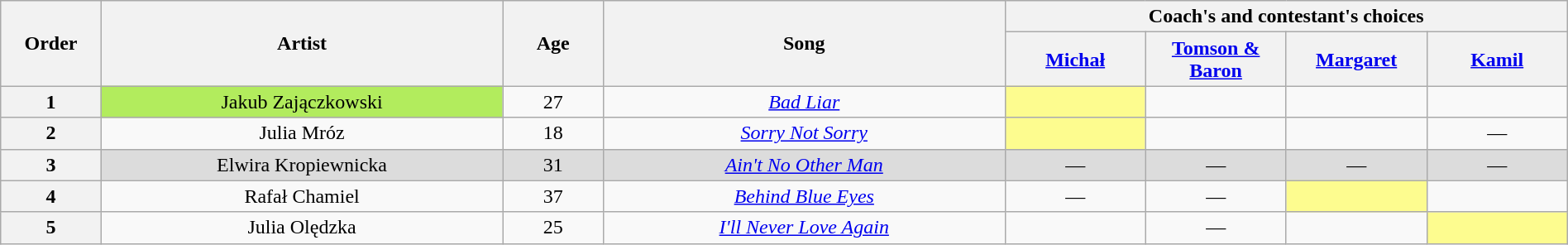<table class="wikitable" style="text-align:center; width:100%;">
<tr>
<th scope="col" rowspan="2" style="width:05%;">Order</th>
<th scope="col" rowspan="2" style="width:20%;">Artist</th>
<th scope="col" rowspan="2" style="width:05%;">Age</th>
<th scope="col" rowspan="2" style="width:20%;">Song</th>
<th scope="col" colspan="4" style="width:32%;">Coach's and contestant's choices</th>
</tr>
<tr>
<th style="width:07%;"><a href='#'>Michał</a></th>
<th style="width:07%;"><a href='#'>Tomson & Baron</a></th>
<th style="width:07%;"><a href='#'>Margaret</a></th>
<th style="width:07%;"><a href='#'>Kamil</a></th>
</tr>
<tr>
<th>1</th>
<td style="background:#B2EC5D;">Jakub Zajączkowski</td>
<td>27</td>
<td><em><a href='#'>Bad Liar</a></em></td>
<td style="background:#fdfc8f;"><strong></strong></td>
<td><strong></strong></td>
<td><strong></strong></td>
<td><strong></strong></td>
</tr>
<tr>
<th>2</th>
<td>Julia Mróz</td>
<td>18</td>
<td><em><a href='#'>Sorry Not Sorry</a></em></td>
<td style="background:#fdfc8f;"><strong></strong></td>
<td><strong></strong></td>
<td><strong></strong></td>
<td>—</td>
</tr>
<tr>
<th>3</th>
<td style="background:#DCDCDC;">Elwira Kropiewnicka</td>
<td style="background:#DCDCDC;">31</td>
<td style="background:#DCDCDC;"><em><a href='#'>Ain't No Other Man</a></em></td>
<td style="background:#DCDCDC;">—</td>
<td style="background:#DCDCDC;">—</td>
<td style="background:#DCDCDC;">—</td>
<td style="background:#DCDCDC;">—</td>
</tr>
<tr>
<th>4</th>
<td>Rafał Chamiel</td>
<td>37</td>
<td><em><a href='#'>Behind Blue Eyes</a></em></td>
<td>—</td>
<td>—</td>
<td style="background:#fdfc8f;"><strong></strong></td>
<td><strong></strong></td>
</tr>
<tr>
<th>5</th>
<td>Julia Olędzka</td>
<td>25</td>
<td><em><a href='#'>I'll Never Love Again</a></em></td>
<td><strong></strong></td>
<td>—</td>
<td><strong></strong></td>
<td style="background:#fdfc8f;"><strong></strong></td>
</tr>
</table>
